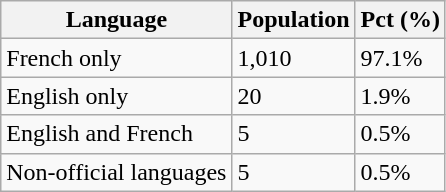<table class="wikitable">
<tr>
<th>Language</th>
<th>Population</th>
<th>Pct (%)</th>
</tr>
<tr>
<td>French only</td>
<td>1,010</td>
<td>97.1%</td>
</tr>
<tr>
<td>English only</td>
<td>20</td>
<td>1.9%</td>
</tr>
<tr>
<td>English and French</td>
<td>5</td>
<td>0.5%</td>
</tr>
<tr>
<td>Non-official languages</td>
<td>5</td>
<td>0.5%</td>
</tr>
</table>
